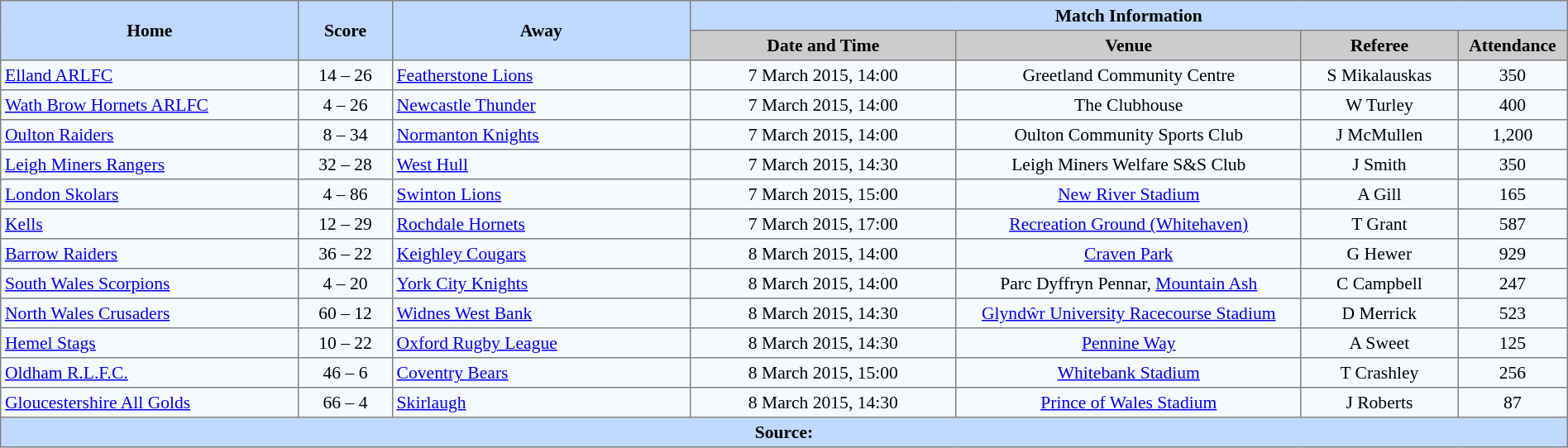<table border=1 style="border-collapse:collapse; font-size:90%; text-align:center;" cellpadding=3 cellspacing=0 width=100%>
<tr bgcolor=#C1D8FF>
<th rowspan=2 width=19%>Home</th>
<th rowspan=2 width=6%>Score</th>
<th rowspan=2 width=19%>Away</th>
<th colspan=6>Match Information</th>
</tr>
<tr bgcolor=#CCCCCC>
<th width=17%>Date and Time</th>
<th width=22%>Venue</th>
<th width=10%>Referee</th>
<th width=7%>Attendance</th>
</tr>
<tr bgcolor=#F5FAFF>
<td align=left><a href='#'>Elland ARLFC</a></td>
<td>14 – 26</td>
<td align=left><a href='#'>Featherstone Lions</a></td>
<td>7 March 2015, 14:00</td>
<td>Greetland Community Centre</td>
<td>S Mikalauskas</td>
<td>350</td>
</tr>
<tr bgcolor=#F5FAFF>
<td align=left><a href='#'>Wath Brow Hornets ARLFC</a></td>
<td>4 – 26</td>
<td align=left> <a href='#'>Newcastle Thunder</a></td>
<td>7 March 2015, 14:00</td>
<td>The Clubhouse</td>
<td>W Turley</td>
<td>400</td>
</tr>
<tr bgcolor=#F5FAFF>
<td align=left><a href='#'>Oulton Raiders</a></td>
<td>8 – 34</td>
<td align=left><a href='#'>Normanton Knights</a></td>
<td>7 March 2015, 14:00</td>
<td>Oulton Community Sports Club</td>
<td>J McMullen</td>
<td>1,200</td>
</tr>
<tr bgcolor=#F5FAFF>
<td align=left><a href='#'>Leigh Miners Rangers</a></td>
<td>32 – 28</td>
<td align=left><a href='#'>West Hull</a></td>
<td>7 March 2015, 14:30</td>
<td>Leigh Miners Welfare S&S Club</td>
<td>J Smith</td>
<td>350</td>
</tr>
<tr bgcolor=#F5FAFF>
<td align=left> <a href='#'>London Skolars</a></td>
<td>4 – 86</td>
<td align=left> <a href='#'>Swinton Lions</a></td>
<td>7 March 2015, 15:00</td>
<td><a href='#'>New River Stadium</a></td>
<td>A Gill</td>
<td>165</td>
</tr>
<tr bgcolor=#F5FAFF>
<td align=left><a href='#'>Kells</a></td>
<td>12 – 29</td>
<td align=left> <a href='#'>Rochdale Hornets</a></td>
<td>7 March 2015, 17:00</td>
<td><a href='#'>Recreation Ground (Whitehaven)</a></td>
<td>T Grant</td>
<td>587</td>
</tr>
<tr bgcolor=#F5FAFF>
<td align=left> <a href='#'>Barrow Raiders</a></td>
<td>36 – 22</td>
<td align=left> <a href='#'>Keighley Cougars</a></td>
<td>8 March 2015, 14:00</td>
<td><a href='#'>Craven Park</a></td>
<td>G Hewer</td>
<td>929</td>
</tr>
<tr bgcolor=#F5FAFF>
<td align=left> <a href='#'>South Wales Scorpions</a></td>
<td>4 – 20</td>
<td align=left> <a href='#'>York City Knights</a></td>
<td>8 March 2015, 14:00</td>
<td>Parc Dyffryn Pennar, <a href='#'>Mountain Ash</a></td>
<td>C Campbell</td>
<td>247</td>
</tr>
<tr bgcolor=#F5FAFF>
<td align=left> <a href='#'>North Wales Crusaders</a></td>
<td>60 – 12</td>
<td align=left><a href='#'>Widnes West Bank</a></td>
<td>8 March 2015, 14:30</td>
<td><a href='#'>Glyndŵr University Racecourse Stadium</a></td>
<td>D Merrick</td>
<td>523</td>
</tr>
<tr bgcolor=#F5FAFF>
<td align=left> <a href='#'>Hemel Stags</a></td>
<td>10 – 22</td>
<td align=left> <a href='#'>Oxford Rugby League</a></td>
<td>8 March 2015, 14:30</td>
<td><a href='#'>Pennine Way</a></td>
<td>A Sweet</td>
<td>125</td>
</tr>
<tr bgcolor=#F5FAFF>
<td align=left> <a href='#'>Oldham R.L.F.C.</a></td>
<td>46 – 6</td>
<td align=left> <a href='#'>Coventry Bears</a></td>
<td>8 March 2015, 15:00</td>
<td><a href='#'>Whitebank Stadium</a></td>
<td>T Crashley</td>
<td>256</td>
</tr>
<tr bgcolor=#F5FAFF>
<td align=left> <a href='#'>Gloucestershire All Golds</a></td>
<td>66 – 4</td>
<td align=left><a href='#'>Skirlaugh</a></td>
<td>8 March 2015, 14:30</td>
<td><a href='#'>Prince of Wales Stadium</a></td>
<td>J Roberts</td>
<td>87</td>
</tr>
<tr style="background:#c1d8ff;">
<th colspan=12>Source:</th>
</tr>
</table>
